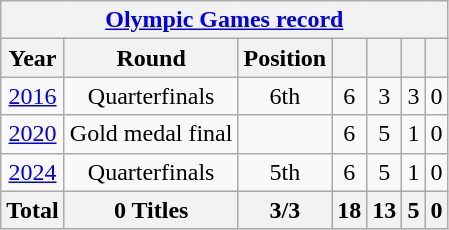<table class="wikitable" style="text-align: center;">
<tr>
<th colspan=7><a href='#'>Olympic Games record</a></th>
</tr>
<tr>
<th>Year</th>
<th>Round</th>
<th>Position</th>
<th></th>
<th></th>
<th></th>
<th></th>
</tr>
<tr>
<td> <a href='#'>2016</a></td>
<td>Quarterfinals</td>
<td>6th</td>
<td>6</td>
<td>3</td>
<td>3</td>
<td>0</td>
</tr>
<tr>
<td> <a href='#'>2020</a></td>
<td>Gold medal final</td>
<td></td>
<td>6</td>
<td>5</td>
<td>1</td>
<td>0</td>
</tr>
<tr>
<td> <a href='#'>2024</a></td>
<td>Quarterfinals</td>
<td>5th</td>
<td>6</td>
<td>5</td>
<td>1</td>
<td>0</td>
</tr>
<tr>
<th>Total</th>
<th>0 Titles</th>
<th>3/3</th>
<th>18</th>
<th>13</th>
<th>5</th>
<th>0</th>
</tr>
</table>
